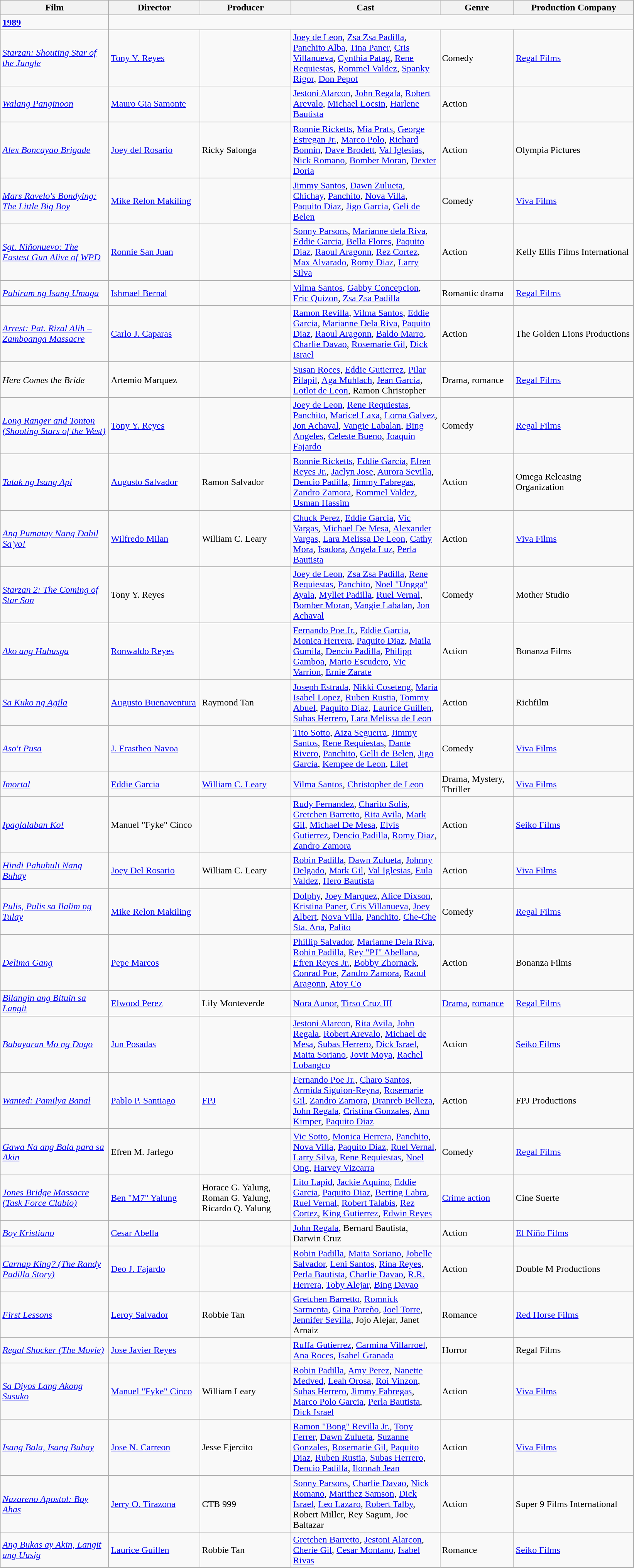<table class="wikitable">
<tr>
<th width="180">Film</th>
<th width="150">Director</th>
<th width="150">Producer</th>
<th width="250">Cast</th>
<th width="120">Genre</th>
<th width="200">Production Company</th>
</tr>
<tr>
<td><strong><a href='#'>1989</a></strong></td>
</tr>
<tr>
<td><em><a href='#'>Starzan: Shouting Star of the Jungle</a></em></td>
<td><a href='#'>Tony Y. Reyes</a></td>
<td></td>
<td><a href='#'>Joey de Leon</a>, <a href='#'>Zsa Zsa Padilla</a>, <a href='#'>Panchito Alba</a>, <a href='#'>Tina Paner</a>, <a href='#'>Cris Villanueva</a>, <a href='#'>Cynthia Patag</a>, <a href='#'>Rene Requiestas</a>, <a href='#'>Rommel Valdez</a>, <a href='#'>Spanky Rigor</a>, <a href='#'>Don Pepot</a></td>
<td>Comedy</td>
<td><a href='#'>Regal Films</a></td>
</tr>
<tr>
<td><em><a href='#'>Walang Panginoon</a></em></td>
<td><a href='#'>Mauro Gia Samonte</a></td>
<td></td>
<td><a href='#'>Jestoni Alarcon</a>, <a href='#'>John Regala</a>, <a href='#'>Robert Arevalo</a>, <a href='#'>Michael Locsin</a>, <a href='#'>Harlene Bautista</a></td>
<td>Action</td>
<td></td>
</tr>
<tr>
<td><em><a href='#'>Alex Boncayao Brigade</a></em></td>
<td><a href='#'>Joey del Rosario</a></td>
<td>Ricky Salonga</td>
<td><a href='#'>Ronnie Ricketts</a>, <a href='#'>Mia Prats</a>, <a href='#'>George Estregan Jr.</a>, <a href='#'>Marco Polo</a>, <a href='#'>Richard Bonnin</a>, <a href='#'>Dave Brodett</a>, <a href='#'>Val Iglesias</a>, <a href='#'>Nick Romano</a>, <a href='#'>Bomber Moran</a>, <a href='#'>Dexter Doria</a></td>
<td>Action</td>
<td>Olympia Pictures</td>
</tr>
<tr>
<td><em><a href='#'>Mars Ravelo's Bondying: The Little Big Boy</a></em></td>
<td><a href='#'>Mike Relon Makiling</a></td>
<td></td>
<td><a href='#'>Jimmy Santos</a>, <a href='#'>Dawn Zulueta</a>, <a href='#'>Chichay</a>, <a href='#'>Panchito</a>, <a href='#'>Nova Villa</a>, <a href='#'>Paquito Diaz</a>, <a href='#'>Jigo Garcia</a>, <a href='#'>Geli de Belen</a></td>
<td>Comedy</td>
<td><a href='#'>Viva Films</a></td>
</tr>
<tr>
<td><em><a href='#'>Sgt. Niñonuevo: The Fastest Gun Alive of WPD</a></em></td>
<td><a href='#'>Ronnie San Juan</a></td>
<td></td>
<td><a href='#'>Sonny Parsons</a>, <a href='#'>Marianne dela Riva</a>, <a href='#'>Eddie Garcia</a>, <a href='#'>Bella Flores</a>, <a href='#'>Paquito Diaz</a>, <a href='#'>Raoul Aragonn</a>, <a href='#'>Rez Cortez</a>, <a href='#'>Max Alvarado</a>, <a href='#'>Romy Diaz</a>, <a href='#'>Larry Silva</a></td>
<td>Action</td>
<td>Kelly Ellis Films International</td>
</tr>
<tr>
<td><em><a href='#'>Pahiram ng Isang Umaga</a></em></td>
<td><a href='#'>Ishmael Bernal</a></td>
<td></td>
<td><a href='#'>Vilma Santos</a>, <a href='#'>Gabby Concepcion</a>, <a href='#'>Eric Quizon</a>, <a href='#'>Zsa Zsa Padilla</a></td>
<td>Romantic drama</td>
<td><a href='#'>Regal Films</a></td>
</tr>
<tr>
<td><em><a href='#'>Arrest: Pat. Rizal Alih – Zamboanga Massacre</a></em></td>
<td><a href='#'>Carlo J. Caparas</a></td>
<td></td>
<td><a href='#'>Ramon Revilla</a>, <a href='#'>Vilma Santos</a>, <a href='#'>Eddie Garcia</a>, <a href='#'>Marianne Dela Riva</a>, <a href='#'>Paquito Diaz</a>, <a href='#'>Raoul Aragonn</a>, <a href='#'>Baldo Marro</a>, <a href='#'>Charlie Davao</a>, <a href='#'>Rosemarie Gil</a>, <a href='#'>Dick Israel</a></td>
<td>Action</td>
<td>The Golden Lions Productions</td>
</tr>
<tr>
<td><em>Here Comes the Bride</em></td>
<td>Artemio Marquez</td>
<td></td>
<td><a href='#'>Susan Roces</a>, <a href='#'>Eddie Gutierrez</a>, <a href='#'>Pilar Pilapil</a>, <a href='#'>Aga Muhlach</a>, <a href='#'>Jean Garcia</a>, <a href='#'>Lotlot de Leon</a>, Ramon Christopher</td>
<td>Drama, romance</td>
<td><a href='#'>Regal Films</a></td>
</tr>
<tr>
<td><em><a href='#'>Long Ranger and Tonton (Shooting Stars of the West)</a></em></td>
<td><a href='#'>Tony Y. Reyes</a></td>
<td></td>
<td><a href='#'>Joey de Leon</a>, <a href='#'>Rene Requiestas</a>, <a href='#'>Panchito</a>, <a href='#'>Maricel Laxa</a>, <a href='#'>Lorna Galvez</a>, <a href='#'>Jon Achaval</a>, <a href='#'>Vangie Labalan</a>, <a href='#'>Bing Angeles</a>, <a href='#'>Celeste Bueno</a>, <a href='#'>Joaquin Fajardo</a></td>
<td>Comedy</td>
<td><a href='#'>Regal Films</a></td>
</tr>
<tr>
<td><em><a href='#'>Tatak ng Isang Api</a></em></td>
<td><a href='#'>Augusto Salvador</a></td>
<td>Ramon Salvador</td>
<td><a href='#'>Ronnie Ricketts</a>, <a href='#'>Eddie Garcia</a>, <a href='#'>Efren Reyes Jr.</a>, <a href='#'>Jaclyn Jose</a>, <a href='#'>Aurora Sevilla</a>, <a href='#'>Dencio Padilla</a>, <a href='#'>Jimmy Fabregas</a>, <a href='#'>Zandro Zamora</a>, <a href='#'>Rommel Valdez</a>, <a href='#'>Usman Hassim</a></td>
<td>Action</td>
<td>Omega Releasing Organization</td>
</tr>
<tr>
<td><em><a href='#'>Ang Pumatay Nang Dahil Sa'yo!</a></em></td>
<td><a href='#'>Wilfredo Milan</a></td>
<td>William C. Leary</td>
<td><a href='#'>Chuck Perez</a>, <a href='#'>Eddie Garcia</a>, <a href='#'>Vic Vargas</a>, <a href='#'>Michael De Mesa</a>, <a href='#'>Alexander Vargas</a>, <a href='#'>Lara Melissa De Leon</a>, <a href='#'>Cathy Mora</a>, <a href='#'>Isadora</a>, <a href='#'>Angela Luz</a>, <a href='#'>Perla Bautista</a></td>
<td>Action</td>
<td><a href='#'>Viva Films</a></td>
</tr>
<tr>
<td><em><a href='#'>Starzan 2: The Coming of Star Son</a></em></td>
<td>Tony Y. Reyes</td>
<td></td>
<td><a href='#'>Joey de Leon</a>, <a href='#'>Zsa Zsa Padilla</a>, <a href='#'>Rene Requiestas</a>, <a href='#'>Panchito</a>, <a href='#'>Noel "Ungga" Ayala</a>, <a href='#'>Myllet Padilla</a>, <a href='#'>Ruel Vernal</a>, <a href='#'>Bomber Moran</a>, <a href='#'>Vangie Labalan</a>, <a href='#'>Jon Achaval</a></td>
<td>Comedy</td>
<td>Mother Studio</td>
</tr>
<tr>
<td><em><a href='#'>Ako ang Huhusga</a></em></td>
<td><a href='#'>Ronwaldo Reyes</a></td>
<td></td>
<td><a href='#'>Fernando Poe Jr.</a>, <a href='#'>Eddie Garcia</a>, <a href='#'>Monica Herrera</a>, <a href='#'>Paquito Diaz</a>, <a href='#'>Maila Gumila</a>, <a href='#'>Dencio Padilla</a>, <a href='#'>Philipp Gamboa</a>, <a href='#'>Mario Escudero</a>, <a href='#'>Vic Varrion</a>, <a href='#'>Ernie Zarate</a></td>
<td>Action</td>
<td>Bonanza Films</td>
</tr>
<tr>
<td><em><a href='#'>Sa Kuko ng Agila</a></em></td>
<td><a href='#'>Augusto Buenaventura</a></td>
<td>Raymond Tan</td>
<td><a href='#'>Joseph Estrada</a>, <a href='#'>Nikki Coseteng</a>, <a href='#'>Maria Isabel Lopez</a>, <a href='#'>Ruben Rustia</a>, <a href='#'>Tommy Abuel</a>, <a href='#'>Paquito Diaz</a>, <a href='#'>Laurice Guillen</a>, <a href='#'>Subas Herrero</a>, <a href='#'>Lara Melissa de Leon</a></td>
<td>Action</td>
<td>Richfilm</td>
</tr>
<tr>
<td><em><a href='#'>Aso't Pusa</a></em></td>
<td><a href='#'>J. Erastheo Navoa</a></td>
<td></td>
<td><a href='#'>Tito Sotto</a>, <a href='#'>Aiza Seguerra</a>, <a href='#'>Jimmy Santos</a>, <a href='#'>Rene Requiestas</a>, <a href='#'>Dante Rivero</a>, <a href='#'>Panchito</a>, <a href='#'>Gelli de Belen</a>, <a href='#'>Jigo Garcia</a>, <a href='#'>Kempee de Leon</a>, <a href='#'>Lilet</a></td>
<td>Comedy</td>
<td><a href='#'>Viva Films</a></td>
</tr>
<tr>
<td><em><a href='#'>Imortal</a></em></td>
<td><a href='#'>Eddie Garcia</a></td>
<td><a href='#'>William C. Leary</a></td>
<td><a href='#'>Vilma Santos</a>, <a href='#'>Christopher de Leon</a></td>
<td>Drama, Mystery, Thriller</td>
<td><a href='#'>Viva Films</a></td>
</tr>
<tr>
<td><em><a href='#'>Ipaglalaban Ko!</a></em></td>
<td>Manuel "Fyke" Cinco</td>
<td></td>
<td><a href='#'>Rudy Fernandez</a>, <a href='#'>Charito Solis</a>, <a href='#'>Gretchen Barretto</a>, <a href='#'>Rita Avila</a>, <a href='#'>Mark Gil</a>, <a href='#'>Michael De Mesa</a>, <a href='#'>Elvis Gutierrez</a>, <a href='#'>Dencio Padilla</a>, <a href='#'>Romy Diaz</a>, <a href='#'>Zandro Zamora</a></td>
<td>Action</td>
<td><a href='#'>Seiko Films</a></td>
</tr>
<tr>
<td><em><a href='#'>Hindi Pahuhuli Nang Buhay</a></em></td>
<td><a href='#'>Joey Del Rosario</a></td>
<td>William C. Leary</td>
<td><a href='#'>Robin Padilla</a>, <a href='#'>Dawn Zulueta</a>, <a href='#'>Johnny Delgado</a>, <a href='#'>Mark Gil</a>, <a href='#'>Val Iglesias</a>, <a href='#'>Eula Valdez</a>, <a href='#'>Hero Bautista</a></td>
<td>Action</td>
<td><a href='#'>Viva Films</a></td>
</tr>
<tr>
<td><em><a href='#'>Pulis, Pulis sa Ilalim ng Tulay</a></em></td>
<td><a href='#'>Mike Relon Makiling</a></td>
<td></td>
<td><a href='#'>Dolphy</a>, <a href='#'>Joey Marquez</a>, <a href='#'>Alice Dixson</a>, <a href='#'>Kristina Paner</a>, <a href='#'>Cris Villanueva</a>, <a href='#'>Joey Albert</a>, <a href='#'>Nova Villa</a>, <a href='#'>Panchito</a>, <a href='#'>Che-Che Sta. Ana</a>, <a href='#'>Palito</a></td>
<td>Comedy</td>
<td><a href='#'>Regal Films</a></td>
</tr>
<tr>
<td><em><a href='#'>Delima Gang</a></em></td>
<td><a href='#'>Pepe Marcos</a></td>
<td></td>
<td><a href='#'>Phillip Salvador</a>, <a href='#'>Marianne Dela Riva</a>, <a href='#'>Robin Padilla</a>, <a href='#'>Rey "PJ" Abellana</a>, <a href='#'>Efren Reyes Jr.</a>, <a href='#'>Bobby Zhornack</a>, <a href='#'>Conrad Poe</a>, <a href='#'>Zandro Zamora</a>, <a href='#'>Raoul Aragonn</a>, <a href='#'>Atoy Co</a></td>
<td>Action</td>
<td>Bonanza Films</td>
</tr>
<tr>
<td><em><a href='#'>Bilangin ang Bituin sa Langit</a></em></td>
<td><a href='#'>Elwood Perez</a></td>
<td>Lily Monteverde</td>
<td><a href='#'>Nora Aunor</a>, <a href='#'>Tirso Cruz III</a></td>
<td><a href='#'>Drama</a>, <a href='#'>romance</a></td>
<td><a href='#'>Regal Films</a></td>
</tr>
<tr>
<td><em><a href='#'>Babayaran Mo ng Dugo</a></em></td>
<td><a href='#'>Jun Posadas</a></td>
<td></td>
<td><a href='#'>Jestoni Alarcon</a>, <a href='#'>Rita Avila</a>, <a href='#'>John Regala</a>, <a href='#'>Robert Arevalo</a>, <a href='#'>Michael de Mesa</a>, <a href='#'>Subas Herrero</a>, <a href='#'>Dick Israel</a>, <a href='#'>Maita Soriano</a>, <a href='#'>Jovit Moya</a>, <a href='#'>Rachel Lobangco</a></td>
<td>Action</td>
<td><a href='#'>Seiko Films</a></td>
</tr>
<tr>
<td><em><a href='#'>Wanted: Pamilya Banal</a></em></td>
<td><a href='#'>Pablo P. Santiago</a></td>
<td><a href='#'>FPJ</a></td>
<td><a href='#'>Fernando Poe Jr.</a>, <a href='#'>Charo Santos</a>, <a href='#'>Armida Siguion-Reyna</a>, <a href='#'>Rosemarie Gil</a>, <a href='#'>Zandro Zamora</a>, <a href='#'>Dranreb Belleza</a>, <a href='#'>John Regala</a>, <a href='#'>Cristina Gonzales</a>, <a href='#'>Ann Kimper</a>, <a href='#'>Paquito Diaz</a></td>
<td>Action</td>
<td>FPJ Productions</td>
</tr>
<tr>
<td><em><a href='#'>Gawa Na ang Bala para sa Akin</a></em></td>
<td>Efren M. Jarlego</td>
<td></td>
<td><a href='#'>Vic Sotto</a>, <a href='#'>Monica Herrera</a>, <a href='#'>Panchito</a>, <a href='#'>Nova Villa</a>, <a href='#'>Paquito Diaz</a>, <a href='#'>Ruel Vernal</a>, <a href='#'>Larry Silva</a>, <a href='#'>Rene Requiestas</a>, <a href='#'>Noel Ong</a>, <a href='#'>Harvey Vizcarra</a></td>
<td>Comedy</td>
<td><a href='#'>Regal Films</a></td>
</tr>
<tr>
<td><em><a href='#'>Jones Bridge Massacre (Task Force Clabio)</a></em></td>
<td><a href='#'>Ben "M7" Yalung</a></td>
<td>Horace G. Yalung, Roman G. Yalung, Ricardo Q. Yalung</td>
<td><a href='#'>Lito Lapid</a>, <a href='#'>Jackie Aquino</a>, <a href='#'>Eddie Garcia</a>, <a href='#'>Paquito Diaz</a>, <a href='#'>Berting Labra</a>, <a href='#'>Ruel Vernal</a>, <a href='#'>Robert Talabis</a>, <a href='#'>Rez Cortez</a>, <a href='#'>King Gutierrez</a>, <a href='#'>Edwin Reyes</a></td>
<td><a href='#'>Crime action</a></td>
<td>Cine Suerte</td>
</tr>
<tr>
<td><em><a href='#'>Boy Kristiano</a></em></td>
<td><a href='#'>Cesar Abella</a></td>
<td></td>
<td><a href='#'>John Regala</a>, Bernard Bautista, Darwin Cruz</td>
<td>Action</td>
<td><a href='#'>El Niño Films</a></td>
</tr>
<tr>
<td><em><a href='#'>Carnap King? (The Randy Padilla Story)</a></em></td>
<td><a href='#'>Deo J. Fajardo</a></td>
<td></td>
<td><a href='#'>Robin Padilla</a>, <a href='#'>Maita Soriano</a>, <a href='#'>Jobelle Salvador</a>, <a href='#'>Leni Santos</a>, <a href='#'>Rina Reyes</a>, <a href='#'>Perla Bautista</a>, <a href='#'>Charlie Davao</a>, <a href='#'>R.R. Herrera</a>, <a href='#'>Toby Alejar</a>, <a href='#'>Bing Davao</a></td>
<td>Action</td>
<td>Double M Productions</td>
</tr>
<tr>
<td><em><a href='#'>First Lessons</a></em></td>
<td><a href='#'>Leroy Salvador</a></td>
<td>Robbie Tan</td>
<td><a href='#'>Gretchen Barretto</a>, <a href='#'>Romnick Sarmenta</a>, <a href='#'>Gina Pareño</a>, <a href='#'>Joel Torre</a>, <a href='#'>Jennifer Sevilla</a>, Jojo Alejar, Janet Arnaiz</td>
<td>Romance</td>
<td><a href='#'>Red Horse Films</a></td>
</tr>
<tr>
<td><em><a href='#'>Regal Shocker (The Movie)</a></em></td>
<td><a href='#'>Jose Javier Reyes</a></td>
<td></td>
<td><a href='#'>Ruffa Gutierrez</a>, <a href='#'>Carmina Villarroel</a>, <a href='#'>Ana Roces</a>, <a href='#'>Isabel Granada</a></td>
<td>Horror</td>
<td>Regal Films</td>
</tr>
<tr>
<td><em><a href='#'>Sa Diyos Lang Akong Susuko</a></em></td>
<td><a href='#'>Manuel "Fyke" Cinco</a></td>
<td>William Leary</td>
<td><a href='#'>Robin Padilla</a>, <a href='#'>Amy Perez</a>, <a href='#'>Nanette Medved</a>, <a href='#'>Leah Orosa</a>, <a href='#'>Roi Vinzon</a>, <a href='#'>Subas Herrero</a>, <a href='#'>Jimmy Fabregas</a>, <a href='#'>Marco Polo Garcia</a>, <a href='#'>Perla Bautista</a>, <a href='#'>Dick Israel</a></td>
<td>Action</td>
<td><a href='#'>Viva Films</a></td>
</tr>
<tr>
<td><em><a href='#'>Isang Bala, Isang Buhay</a></em></td>
<td><a href='#'>Jose N. Carreon</a></td>
<td>Jesse Ejercito</td>
<td><a href='#'>Ramon "Bong" Revilla Jr.</a>, <a href='#'>Tony Ferrer</a>, <a href='#'>Dawn Zulueta</a>, <a href='#'>Suzanne Gonzales</a>, <a href='#'>Rosemarie Gil</a>, <a href='#'>Paquito Diaz</a>, <a href='#'>Ruben Rustia</a>, <a href='#'>Subas Herrero</a>, <a href='#'>Dencio Padilla</a>, <a href='#'>Ilonnah Jean</a></td>
<td>Action</td>
<td><a href='#'>Viva Films</a></td>
</tr>
<tr>
<td><em><a href='#'>Nazareno Apostol: Boy Ahas</a></em></td>
<td><a href='#'>Jerry O. Tirazona</a></td>
<td>CTB 999</td>
<td><a href='#'>Sonny Parsons</a>, <a href='#'>Charlie Davao</a>, <a href='#'>Nick Romano</a>, <a href='#'>Marithez Samson</a>, <a href='#'>Dick Israel</a>, <a href='#'>Leo Lazaro</a>, <a href='#'>Robert Talby</a>, Robert Miller, Rey Sagum, Joe Baltazar</td>
<td>Action</td>
<td>Super 9 Films International</td>
</tr>
<tr>
<td><em><a href='#'>Ang Bukas ay Akin, Langit ang Uusig</a></em></td>
<td><a href='#'>Laurice Guillen</a></td>
<td>Robbie Tan</td>
<td><a href='#'>Gretchen Barretto</a>, <a href='#'>Jestoni Alarcon</a>, <a href='#'>Cherie Gil</a>, <a href='#'>Cesar Montano</a>, <a href='#'>Isabel Rivas</a></td>
<td>Romance</td>
<td><a href='#'>Seiko Films</a></td>
</tr>
</table>
